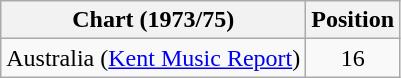<table class="wikitable">
<tr>
<th>Chart (1973/75)</th>
<th>Position</th>
</tr>
<tr>
<td>Australia (<a href='#'>Kent Music Report</a>)</td>
<td align="center">16</td>
</tr>
</table>
